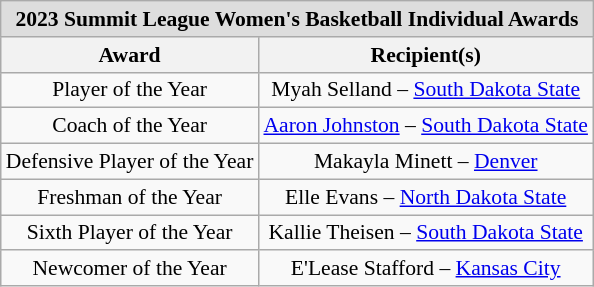<table class="wikitable" style="white-space:nowrap; font-size:90%; text-align:center;">
<tr>
<td colspan="2" style="text-align:center; background:#ddd;"><strong>2023 Summit League Women's Basketball Individual Awards</strong></td>
</tr>
<tr>
<th style="text-align:center;">Award</th>
<th style="text-align:center;">Recipient(s)</th>
</tr>
<tr>
<td>Player of the Year</td>
<td>Myah Selland – <a href='#'>South Dakota State</a></td>
</tr>
<tr>
<td>Coach of the Year</td>
<td><a href='#'>Aaron Johnston</a> – <a href='#'>South Dakota State</a></td>
</tr>
<tr>
<td>Defensive Player of the Year</td>
<td>Makayla Minett – <a href='#'>Denver</a></td>
</tr>
<tr>
<td>Freshman of the Year</td>
<td>Elle Evans – <a href='#'>North Dakota State</a></td>
</tr>
<tr>
<td>Sixth Player of the Year</td>
<td>Kallie Theisen – <a href='#'>South Dakota State</a></td>
</tr>
<tr>
<td>Newcomer of the Year</td>
<td>E'Lease Stafford – <a href='#'>Kansas City</a></td>
</tr>
</table>
